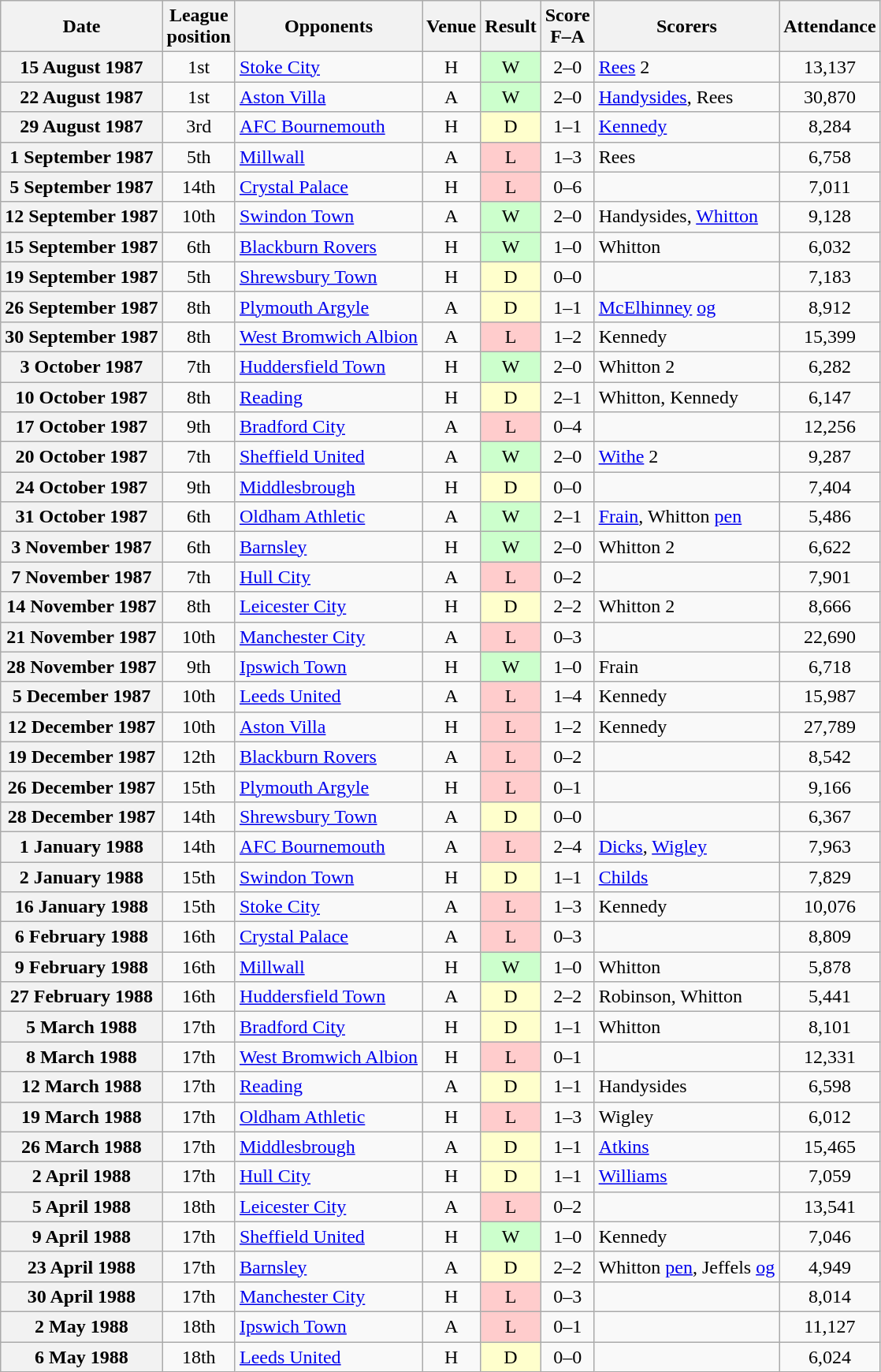<table class="wikitable plainrowheaders" style="text-align:center">
<tr>
<th scope="col">Date</th>
<th scope="col">League<br>position</th>
<th scope="col">Opponents</th>
<th scope="col">Venue</th>
<th scope="col">Result</th>
<th scope="col">Score<br>F–A</th>
<th scope="col">Scorers</th>
<th scope="col">Attendance</th>
</tr>
<tr>
<th scope="row">15 August 1987</th>
<td>1st</td>
<td align="left"><a href='#'>Stoke City</a></td>
<td>H</td>
<td style="background:#cfc">W</td>
<td>2–0</td>
<td align="left"><a href='#'>Rees</a> 2</td>
<td>13,137</td>
</tr>
<tr>
<th scope="row">22 August 1987</th>
<td>1st</td>
<td align="left"><a href='#'>Aston Villa</a></td>
<td>A</td>
<td style="background:#cfc">W</td>
<td>2–0</td>
<td align="left"><a href='#'>Handysides</a>, Rees</td>
<td>30,870</td>
</tr>
<tr>
<th scope="row">29 August 1987</th>
<td>3rd</td>
<td align="left"><a href='#'>AFC Bournemouth</a></td>
<td>H</td>
<td style="background:#ffc">D</td>
<td>1–1</td>
<td align="left"><a href='#'>Kennedy</a></td>
<td>8,284</td>
</tr>
<tr>
<th scope="row">1 September 1987</th>
<td>5th</td>
<td align="left"><a href='#'>Millwall</a></td>
<td>A</td>
<td style="background:#fcc">L</td>
<td>1–3</td>
<td align="left">Rees</td>
<td>6,758</td>
</tr>
<tr>
<th scope="row">5 September 1987</th>
<td>14th</td>
<td align="left"><a href='#'>Crystal Palace</a></td>
<td>H</td>
<td style="background:#fcc">L</td>
<td>0–6</td>
<td></td>
<td>7,011</td>
</tr>
<tr>
<th scope="row">12 September 1987</th>
<td>10th</td>
<td align="left"><a href='#'>Swindon Town</a></td>
<td>A</td>
<td style="background:#cfc">W</td>
<td>2–0</td>
<td align="left">Handysides, <a href='#'>Whitton</a></td>
<td>9,128</td>
</tr>
<tr>
<th scope="row">15 September 1987</th>
<td>6th</td>
<td align="left"><a href='#'>Blackburn Rovers</a></td>
<td>H</td>
<td style="background:#cfc">W</td>
<td>1–0</td>
<td align="left">Whitton</td>
<td>6,032</td>
</tr>
<tr>
<th scope="row">19 September 1987</th>
<td>5th</td>
<td align="left"><a href='#'>Shrewsbury Town</a></td>
<td>H</td>
<td style="background:#ffc">D</td>
<td>0–0</td>
<td></td>
<td>7,183</td>
</tr>
<tr>
<th scope="row">26 September 1987</th>
<td>8th</td>
<td align="left"><a href='#'>Plymouth Argyle</a></td>
<td>A</td>
<td style="background:#ffc">D</td>
<td>1–1</td>
<td align="left"><a href='#'>McElhinney</a> <a href='#'>og</a></td>
<td>8,912</td>
</tr>
<tr>
<th scope="row">30 September 1987</th>
<td>8th</td>
<td align="left"><a href='#'>West Bromwich Albion</a></td>
<td>A</td>
<td style="background:#fcc">L</td>
<td>1–2</td>
<td align="left">Kennedy</td>
<td>15,399</td>
</tr>
<tr>
<th scope="row">3 October 1987</th>
<td>7th</td>
<td align="left"><a href='#'>Huddersfield Town</a></td>
<td>H</td>
<td style="background:#cfc">W</td>
<td>2–0</td>
<td align="left">Whitton 2</td>
<td>6,282</td>
</tr>
<tr>
<th scope="row">10 October 1987</th>
<td>8th</td>
<td align="left"><a href='#'>Reading</a></td>
<td>H</td>
<td style="background:#ffc">D</td>
<td>2–1</td>
<td align="left">Whitton, Kennedy</td>
<td>6,147</td>
</tr>
<tr>
<th scope="row">17 October 1987</th>
<td>9th</td>
<td align="left"><a href='#'>Bradford City</a></td>
<td>A</td>
<td style="background:#fcc">L</td>
<td>0–4</td>
<td></td>
<td>12,256</td>
</tr>
<tr>
<th scope="row">20 October 1987</th>
<td>7th</td>
<td align="left"><a href='#'>Sheffield United</a></td>
<td>A</td>
<td style="background:#cfc">W</td>
<td>2–0</td>
<td align="left"><a href='#'>Withe</a> 2</td>
<td>9,287</td>
</tr>
<tr>
<th scope="row">24 October 1987</th>
<td>9th</td>
<td align="left"><a href='#'>Middlesbrough</a></td>
<td>H</td>
<td style="background:#ffc">D</td>
<td>0–0</td>
<td></td>
<td>7,404</td>
</tr>
<tr>
<th scope="row">31 October 1987</th>
<td>6th</td>
<td align="left"><a href='#'>Oldham Athletic</a></td>
<td>A</td>
<td style="background:#cfc">W</td>
<td>2–1</td>
<td align="left"><a href='#'>Frain</a>, Whitton <a href='#'>pen</a></td>
<td>5,486</td>
</tr>
<tr>
<th scope="row">3 November 1987</th>
<td>6th</td>
<td align="left"><a href='#'>Barnsley</a></td>
<td>H</td>
<td style="background:#cfc">W</td>
<td>2–0</td>
<td align="left">Whitton 2</td>
<td>6,622</td>
</tr>
<tr>
<th scope="row">7 November 1987</th>
<td>7th</td>
<td align="left"><a href='#'>Hull City</a></td>
<td>A</td>
<td style="background:#fcc">L</td>
<td>0–2</td>
<td></td>
<td>7,901</td>
</tr>
<tr>
<th scope="row">14 November 1987</th>
<td>8th</td>
<td align="left"><a href='#'>Leicester City</a></td>
<td>H</td>
<td style="background:#ffc">D</td>
<td>2–2</td>
<td align="left">Whitton 2</td>
<td>8,666</td>
</tr>
<tr>
<th scope="row">21 November 1987</th>
<td>10th</td>
<td align="left"><a href='#'>Manchester City</a></td>
<td>A</td>
<td style="background:#fcc">L</td>
<td>0–3</td>
<td></td>
<td>22,690</td>
</tr>
<tr>
<th scope="row">28 November 1987</th>
<td>9th</td>
<td align="left"><a href='#'>Ipswich Town</a></td>
<td>H</td>
<td style="background:#cfc">W</td>
<td>1–0</td>
<td align="left">Frain</td>
<td>6,718</td>
</tr>
<tr>
<th scope="row">5 December 1987</th>
<td>10th</td>
<td align="left"><a href='#'>Leeds United</a></td>
<td>A</td>
<td style="background:#fcc">L</td>
<td>1–4</td>
<td align="left">Kennedy</td>
<td>15,987</td>
</tr>
<tr>
<th scope="row">12 December 1987</th>
<td>10th</td>
<td align="left"><a href='#'>Aston Villa</a></td>
<td>H</td>
<td style="background:#fcc">L</td>
<td>1–2</td>
<td align="left">Kennedy</td>
<td>27,789</td>
</tr>
<tr>
<th scope="row">19 December 1987</th>
<td>12th</td>
<td align="left"><a href='#'>Blackburn Rovers</a></td>
<td>A</td>
<td style="background:#fcc">L</td>
<td>0–2</td>
<td></td>
<td>8,542</td>
</tr>
<tr>
<th scope="row">26 December 1987</th>
<td>15th</td>
<td align="left"><a href='#'>Plymouth Argyle</a></td>
<td>H</td>
<td style="background:#fcc">L</td>
<td>0–1</td>
<td></td>
<td>9,166</td>
</tr>
<tr>
<th scope="row">28 December 1987</th>
<td>14th</td>
<td align="left"><a href='#'>Shrewsbury Town</a></td>
<td>A</td>
<td style="background:#ffc">D</td>
<td>0–0</td>
<td></td>
<td>6,367</td>
</tr>
<tr>
<th scope="row">1 January 1988</th>
<td>14th</td>
<td align="left"><a href='#'>AFC Bournemouth</a></td>
<td>A</td>
<td style="background:#fcc">L</td>
<td>2–4</td>
<td align="left"><a href='#'>Dicks</a>, <a href='#'>Wigley</a></td>
<td>7,963</td>
</tr>
<tr>
<th scope="row">2 January 1988</th>
<td>15th</td>
<td align="left"><a href='#'>Swindon Town</a></td>
<td>H</td>
<td style="background:#ffc">D</td>
<td>1–1</td>
<td align="left"><a href='#'>Childs</a></td>
<td>7,829</td>
</tr>
<tr>
<th scope="row">16 January 1988</th>
<td>15th</td>
<td align="left"><a href='#'>Stoke City</a></td>
<td>A</td>
<td style="background:#fcc">L</td>
<td>1–3</td>
<td align="left">Kennedy</td>
<td>10,076</td>
</tr>
<tr>
<th scope="row">6 February 1988</th>
<td>16th</td>
<td align="left"><a href='#'>Crystal Palace</a></td>
<td>A</td>
<td style="background:#fcc">L</td>
<td>0–3</td>
<td></td>
<td>8,809</td>
</tr>
<tr>
<th scope="row">9 February 1988</th>
<td>16th</td>
<td align="left"><a href='#'>Millwall</a></td>
<td>H</td>
<td style="background:#cfc">W</td>
<td>1–0</td>
<td align="left">Whitton</td>
<td>5,878</td>
</tr>
<tr>
<th scope="row">27 February 1988</th>
<td>16th</td>
<td align="left"><a href='#'>Huddersfield Town</a></td>
<td>A</td>
<td style="background:#ffc">D</td>
<td>2–2</td>
<td align="left">Robinson, Whitton</td>
<td>5,441</td>
</tr>
<tr>
<th scope="row">5 March 1988</th>
<td>17th</td>
<td align="left"><a href='#'>Bradford City</a></td>
<td>H</td>
<td style="background:#ffc">D</td>
<td>1–1</td>
<td align="left">Whitton</td>
<td>8,101</td>
</tr>
<tr>
<th scope="row">8 March 1988</th>
<td>17th</td>
<td align="left"><a href='#'>West Bromwich Albion</a></td>
<td>H</td>
<td style="background:#fcc">L</td>
<td>0–1</td>
<td></td>
<td>12,331</td>
</tr>
<tr>
<th scope="row">12 March 1988</th>
<td>17th</td>
<td align="left"><a href='#'>Reading</a></td>
<td>A</td>
<td style="background:#ffc">D</td>
<td>1–1</td>
<td align="left">Handysides</td>
<td>6,598</td>
</tr>
<tr>
<th scope="row">19 March 1988</th>
<td>17th</td>
<td align="left"><a href='#'>Oldham Athletic</a></td>
<td>H</td>
<td style="background:#fcc">L</td>
<td>1–3</td>
<td align="left">Wigley</td>
<td>6,012</td>
</tr>
<tr>
<th scope="row">26 March 1988</th>
<td>17th</td>
<td align="left"><a href='#'>Middlesbrough</a></td>
<td>A</td>
<td style="background:#ffc">D</td>
<td>1–1</td>
<td align="left"><a href='#'>Atkins</a></td>
<td>15,465</td>
</tr>
<tr>
<th scope="row">2 April 1988</th>
<td>17th</td>
<td align="left"><a href='#'>Hull City</a></td>
<td>H</td>
<td style="background:#ffc">D</td>
<td>1–1</td>
<td align="left"><a href='#'>Williams</a></td>
<td>7,059</td>
</tr>
<tr>
<th scope="row">5 April 1988</th>
<td>18th</td>
<td align="left"><a href='#'>Leicester City</a></td>
<td>A</td>
<td style="background:#fcc">L</td>
<td>0–2</td>
<td></td>
<td>13,541</td>
</tr>
<tr>
<th scope="row">9 April 1988</th>
<td>17th</td>
<td align="left"><a href='#'>Sheffield United</a></td>
<td>H</td>
<td style="background:#cfc">W</td>
<td>1–0</td>
<td align="left">Kennedy</td>
<td>7,046</td>
</tr>
<tr>
<th scope="row">23 April 1988</th>
<td>17th</td>
<td align="left"><a href='#'>Barnsley</a></td>
<td>A</td>
<td style="background:#ffc">D</td>
<td>2–2</td>
<td align="left">Whitton <a href='#'>pen</a>, Jeffels <a href='#'>og</a></td>
<td>4,949</td>
</tr>
<tr>
<th scope="row">30 April 1988</th>
<td>17th</td>
<td align="left"><a href='#'>Manchester City</a></td>
<td>H</td>
<td style="background:#fcc">L</td>
<td>0–3</td>
<td></td>
<td>8,014</td>
</tr>
<tr>
<th scope="row">2 May 1988</th>
<td>18th</td>
<td align="left"><a href='#'>Ipswich Town</a></td>
<td>A</td>
<td style="background:#fcc">L</td>
<td>0–1</td>
<td></td>
<td>11,127</td>
</tr>
<tr>
<th scope="row">6 May 1988</th>
<td>18th</td>
<td align="left"><a href='#'>Leeds United</a></td>
<td>H</td>
<td style="background:#ffc">D</td>
<td>0–0</td>
<td></td>
<td>6,024</td>
</tr>
</table>
